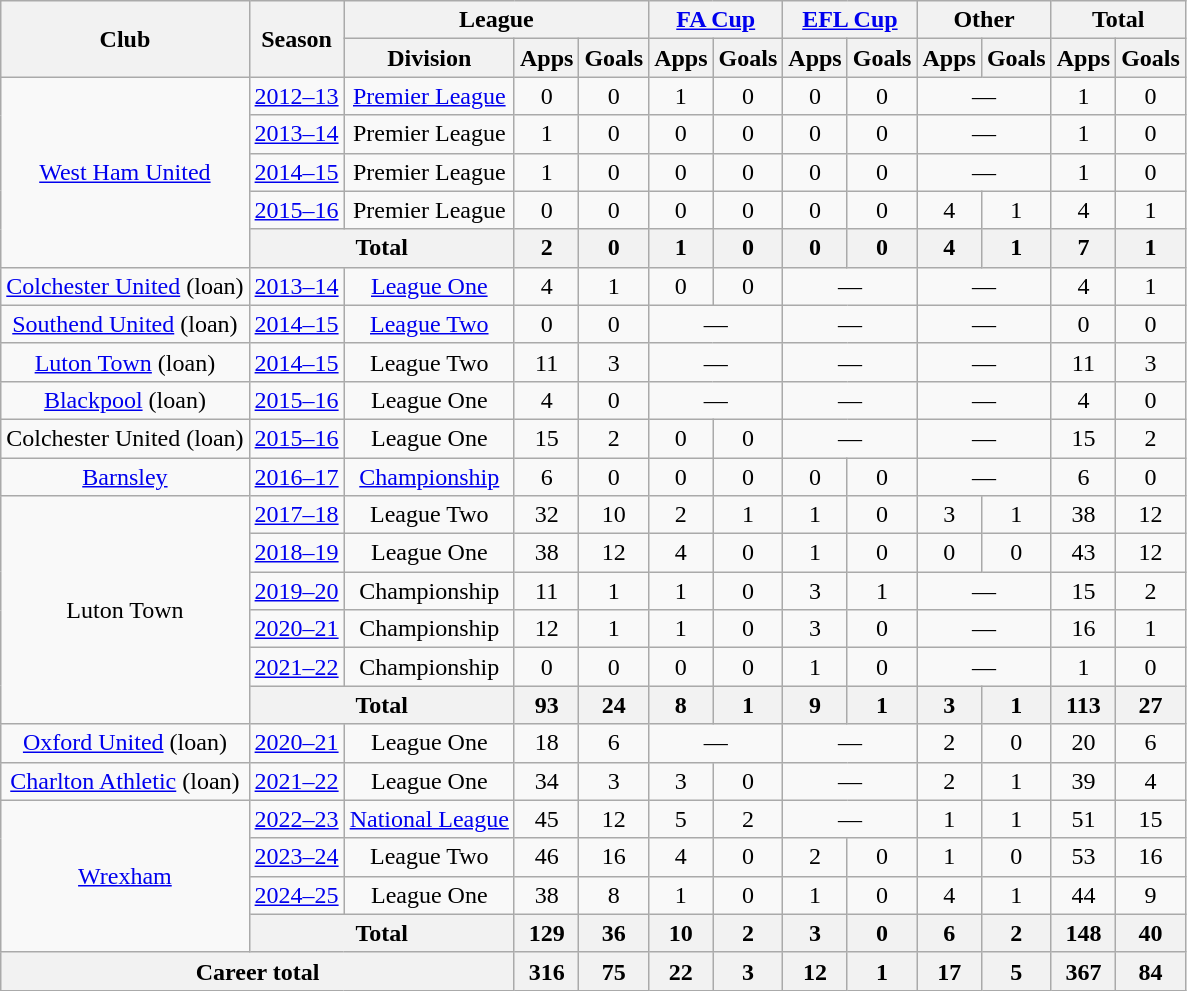<table class=wikitable style=text-align:center>
<tr>
<th rowspan=2>Club</th>
<th rowspan=2>Season</th>
<th colspan=3>League</th>
<th colspan=2><a href='#'>FA Cup</a></th>
<th colspan=2><a href='#'>EFL Cup</a></th>
<th colspan=2>Other</th>
<th colspan=2>Total</th>
</tr>
<tr>
<th>Division</th>
<th>Apps</th>
<th>Goals</th>
<th>Apps</th>
<th>Goals</th>
<th>Apps</th>
<th>Goals</th>
<th>Apps</th>
<th>Goals</th>
<th>Apps</th>
<th>Goals</th>
</tr>
<tr>
<td rowspan=5><a href='#'>West Ham United</a></td>
<td><a href='#'>2012–13</a></td>
<td><a href='#'>Premier League</a></td>
<td>0</td>
<td>0</td>
<td>1</td>
<td>0</td>
<td>0</td>
<td>0</td>
<td colspan=2>—</td>
<td>1</td>
<td>0</td>
</tr>
<tr>
<td><a href='#'>2013–14</a></td>
<td>Premier League</td>
<td>1</td>
<td>0</td>
<td>0</td>
<td>0</td>
<td>0</td>
<td>0</td>
<td colspan=2>—</td>
<td>1</td>
<td>0</td>
</tr>
<tr>
<td><a href='#'>2014–15</a></td>
<td>Premier League</td>
<td>1</td>
<td>0</td>
<td>0</td>
<td>0</td>
<td>0</td>
<td>0</td>
<td colspan=2>—</td>
<td>1</td>
<td>0</td>
</tr>
<tr>
<td><a href='#'>2015–16</a></td>
<td>Premier League</td>
<td>0</td>
<td>0</td>
<td>0</td>
<td>0</td>
<td>0</td>
<td>0</td>
<td>4</td>
<td>1</td>
<td>4</td>
<td>1</td>
</tr>
<tr>
<th colspan=2>Total</th>
<th>2</th>
<th>0</th>
<th>1</th>
<th>0</th>
<th>0</th>
<th>0</th>
<th>4</th>
<th>1</th>
<th>7</th>
<th>1</th>
</tr>
<tr>
<td><a href='#'>Colchester United</a> (loan)</td>
<td><a href='#'>2013–14</a></td>
<td><a href='#'>League One</a></td>
<td>4</td>
<td>1</td>
<td>0</td>
<td>0</td>
<td colspan=2>—</td>
<td colspan=2>—</td>
<td>4</td>
<td>1</td>
</tr>
<tr>
<td><a href='#'>Southend United</a> (loan)</td>
<td><a href='#'>2014–15</a></td>
<td><a href='#'>League Two</a></td>
<td>0</td>
<td>0</td>
<td colspan=2>—</td>
<td colspan=2>—</td>
<td colspan=2>—</td>
<td>0</td>
<td>0</td>
</tr>
<tr>
<td><a href='#'>Luton Town</a> (loan)</td>
<td><a href='#'>2014–15</a></td>
<td>League Two</td>
<td>11</td>
<td>3</td>
<td colspan=2>—</td>
<td colspan=2>—</td>
<td colspan=2>—</td>
<td>11</td>
<td>3</td>
</tr>
<tr>
<td><a href='#'>Blackpool</a> (loan)</td>
<td><a href='#'>2015–16</a></td>
<td>League One</td>
<td>4</td>
<td>0</td>
<td colspan=2>—</td>
<td colspan=2>—</td>
<td colspan=2>—</td>
<td>4</td>
<td>0</td>
</tr>
<tr>
<td>Colchester United (loan)</td>
<td><a href='#'>2015–16</a></td>
<td>League One</td>
<td>15</td>
<td>2</td>
<td>0</td>
<td>0</td>
<td colspan=2>—</td>
<td colspan=2>—</td>
<td>15</td>
<td>2</td>
</tr>
<tr>
<td><a href='#'>Barnsley</a></td>
<td><a href='#'>2016–17</a></td>
<td><a href='#'>Championship</a></td>
<td>6</td>
<td>0</td>
<td>0</td>
<td>0</td>
<td>0</td>
<td>0</td>
<td colspan=2>—</td>
<td>6</td>
<td>0</td>
</tr>
<tr>
<td rowspan=6>Luton Town</td>
<td><a href='#'>2017–18</a></td>
<td>League Two</td>
<td>32</td>
<td>10</td>
<td>2</td>
<td>1</td>
<td>1</td>
<td>0</td>
<td>3</td>
<td>1</td>
<td>38</td>
<td>12</td>
</tr>
<tr>
<td><a href='#'>2018–19</a></td>
<td>League One</td>
<td>38</td>
<td>12</td>
<td>4</td>
<td>0</td>
<td>1</td>
<td>0</td>
<td>0</td>
<td>0</td>
<td>43</td>
<td>12</td>
</tr>
<tr>
<td><a href='#'>2019–20</a></td>
<td>Championship</td>
<td>11</td>
<td>1</td>
<td>1</td>
<td>0</td>
<td>3</td>
<td>1</td>
<td colspan=2>—</td>
<td>15</td>
<td>2</td>
</tr>
<tr>
<td><a href='#'>2020–21</a></td>
<td>Championship</td>
<td>12</td>
<td>1</td>
<td>1</td>
<td>0</td>
<td>3</td>
<td>0</td>
<td colspan=2>—</td>
<td>16</td>
<td>1</td>
</tr>
<tr>
<td><a href='#'>2021–22</a></td>
<td>Championship</td>
<td>0</td>
<td>0</td>
<td>0</td>
<td>0</td>
<td>1</td>
<td>0</td>
<td colspan=2>—</td>
<td>1</td>
<td>0</td>
</tr>
<tr>
<th colspan=2>Total</th>
<th>93</th>
<th>24</th>
<th>8</th>
<th>1</th>
<th>9</th>
<th>1</th>
<th>3</th>
<th>1</th>
<th>113</th>
<th>27</th>
</tr>
<tr>
<td><a href='#'>Oxford United</a> (loan)</td>
<td><a href='#'>2020–21</a></td>
<td>League One</td>
<td>18</td>
<td>6</td>
<td colspan=2>—</td>
<td colspan=2>—</td>
<td>2</td>
<td>0</td>
<td>20</td>
<td>6</td>
</tr>
<tr>
<td><a href='#'>Charlton Athletic</a> (loan)</td>
<td><a href='#'>2021–22</a></td>
<td>League One</td>
<td>34</td>
<td>3</td>
<td>3</td>
<td>0</td>
<td colspan=2>—</td>
<td>2</td>
<td>1</td>
<td>39</td>
<td>4</td>
</tr>
<tr>
<td rowspan=4><a href='#'>Wrexham</a></td>
<td><a href='#'>2022–23</a></td>
<td><a href='#'>National League</a></td>
<td>45</td>
<td>12</td>
<td>5</td>
<td>2</td>
<td colspan=2>—</td>
<td>1</td>
<td>1</td>
<td>51</td>
<td>15</td>
</tr>
<tr>
<td><a href='#'>2023–24</a></td>
<td>League Two</td>
<td>46</td>
<td>16</td>
<td>4</td>
<td>0</td>
<td>2</td>
<td>0</td>
<td>1</td>
<td>0</td>
<td>53</td>
<td>16</td>
</tr>
<tr>
<td><a href='#'>2024–25</a></td>
<td>League One</td>
<td>38</td>
<td>8</td>
<td>1</td>
<td>0</td>
<td>1</td>
<td>0</td>
<td>4</td>
<td>1</td>
<td>44</td>
<td>9</td>
</tr>
<tr>
<th colspan=2>Total</th>
<th>129</th>
<th>36</th>
<th>10</th>
<th>2</th>
<th>3</th>
<th>0</th>
<th>6</th>
<th>2</th>
<th>148</th>
<th>40</th>
</tr>
<tr>
<th colspan=3>Career total</th>
<th>316</th>
<th>75</th>
<th>22</th>
<th>3</th>
<th>12</th>
<th>1</th>
<th>17</th>
<th>5</th>
<th>367</th>
<th>84</th>
</tr>
</table>
